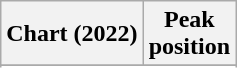<table class="wikitable plainrowheaders" style="text-align:center">
<tr>
<th scope="col">Chart (2022)</th>
<th scope="col">Peak<br>position</th>
</tr>
<tr>
</tr>
<tr>
</tr>
</table>
